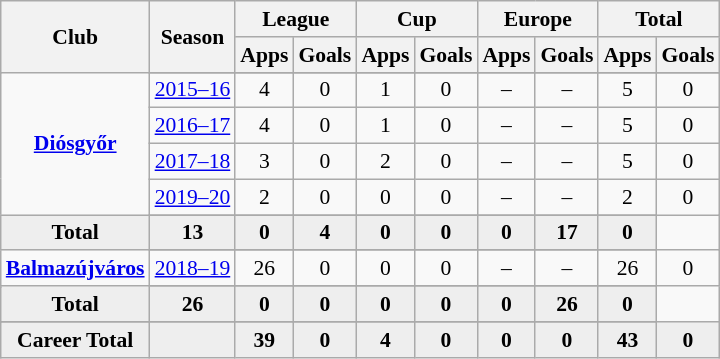<table class="wikitable" style="font-size:90%; text-align: center;">
<tr>
<th rowspan="2">Club</th>
<th rowspan="2">Season</th>
<th colspan="2">League</th>
<th colspan="2">Cup</th>
<th colspan="2">Europe</th>
<th colspan="2">Total</th>
</tr>
<tr>
<th>Apps</th>
<th>Goals</th>
<th>Apps</th>
<th>Goals</th>
<th>Apps</th>
<th>Goals</th>
<th>Apps</th>
<th>Goals</th>
</tr>
<tr ||-||-||-|->
<td rowspan="6" valign="center"><strong><a href='#'>Diósgyőr</a></strong></td>
</tr>
<tr>
<td><a href='#'>2015–16</a></td>
<td>4</td>
<td>0</td>
<td>1</td>
<td>0</td>
<td>–</td>
<td>–</td>
<td>5</td>
<td>0</td>
</tr>
<tr>
<td><a href='#'>2016–17</a></td>
<td>4</td>
<td>0</td>
<td>1</td>
<td>0</td>
<td>–</td>
<td>–</td>
<td>5</td>
<td>0</td>
</tr>
<tr>
<td><a href='#'>2017–18</a></td>
<td>3</td>
<td>0</td>
<td>2</td>
<td>0</td>
<td>–</td>
<td>–</td>
<td>5</td>
<td>0</td>
</tr>
<tr>
<td><a href='#'>2019–20</a></td>
<td>2</td>
<td>0</td>
<td>0</td>
<td>0</td>
<td>–</td>
<td>–</td>
<td>2</td>
<td>0</td>
</tr>
<tr>
</tr>
<tr style="font-weight:bold; background-color:#eeeeee;">
<td>Total</td>
<td>13</td>
<td>0</td>
<td>4</td>
<td>0</td>
<td>0</td>
<td>0</td>
<td>17</td>
<td>0</td>
</tr>
<tr>
<td rowspan="3" valign="center"><strong><a href='#'>Balmazújváros</a></strong></td>
</tr>
<tr>
<td><a href='#'>2018–19</a></td>
<td>26</td>
<td>0</td>
<td>0</td>
<td>0</td>
<td>–</td>
<td>–</td>
<td>26</td>
<td>0</td>
</tr>
<tr>
</tr>
<tr style="font-weight:bold; background-color:#eeeeee;">
<td>Total</td>
<td>26</td>
<td>0</td>
<td>0</td>
<td>0</td>
<td>0</td>
<td>0</td>
<td>26</td>
<td>0</td>
</tr>
<tr>
</tr>
<tr style="font-weight:bold; background-color:#eeeeee;">
<td rowspan="2" valign="top"><strong>Career Total</strong></td>
<td></td>
<td><strong>39</strong></td>
<td><strong>0</strong></td>
<td><strong>4</strong></td>
<td><strong>0</strong></td>
<td><strong>0</strong></td>
<td><strong>0</strong></td>
<td><strong>43</strong></td>
<td><strong>0</strong></td>
</tr>
</table>
